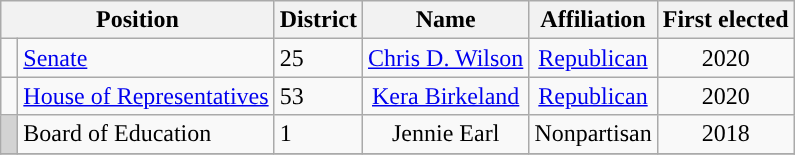<table class="wikitable">
<tr>
<th colspan="2" style="text-align:center; vertical-align:bottom;">Position</th>
<th>District</th>
<th style="text-align:center;">Name</th>
<th valign="bottom">Affiliation</th>
<th style="vertical-align:bottom; text-align:center;">First elected</th>
</tr>
<tr>
<td style="background-color:"> </td>
<td><a href='#'>Senate</a></td>
<td>25</td>
<td style="text-align:center;"><a href='#'>Chris D. Wilson</a></td>
<td style="text-align:center;"><a href='#'>Republican</a></td>
<td style="text-align:center;">2020</td>
</tr>
<tr>
<td style="background-color:"> </td>
<td><a href='#'>House of Representatives</a></td>
<td>53</td>
<td style="text-align:center;"><a href='#'>Kera Birkeland</a></td>
<td style="text-align:center;"><a href='#'>Republican</a></td>
<td style="text-align:center;">2020</td>
</tr>
<tr>
<td style="background-color:lightgrey"> </td>
<td>Board of Education</td>
<td>1</td>
<td style="text-align:center;">Jennie Earl</td>
<td style="text-align:center;">Nonpartisan</td>
<td style="text-align:center;">2018</td>
</tr>
<tr>
</tr>
</table>
